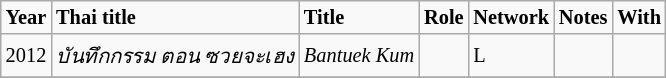<table class="wikitable" style="font-size: 85%;">
<tr>
<td><strong>Year</strong></td>
<td><strong>Thai title</strong></td>
<td><strong>Title</strong></td>
<td><strong>Role</strong></td>
<td><strong>Network</strong></td>
<td><strong>Notes</strong></td>
<td><strong>With</strong></td>
</tr>
<tr>
<td>2012</td>
<td><em> บันทึกกรรม ตอน ซวยจะเฮง </em></td>
<td><em> Bantuek Kum </em></td>
<td></td>
<td>L</td>
<td></td>
<td></td>
</tr>
<tr>
</tr>
</table>
